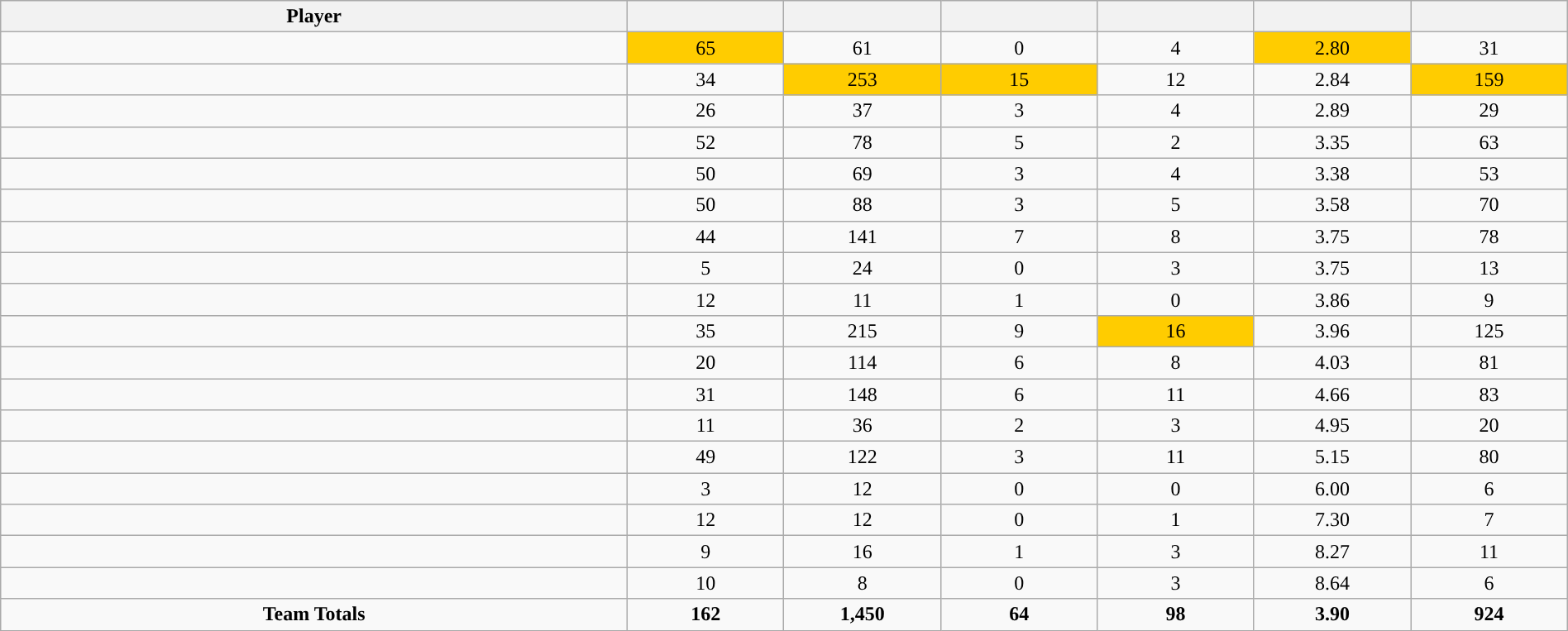<table class="wikitable sortable" style="text-align:center;" width="100%">
<tr>
<th width="40%">Player</th>
<th width="10%"></th>
<th width="10%" data-sort-type="number"></th>
<th width="10%"></th>
<th width="10%"></th>
<th width="10%"></th>
<th width="10%"></th>
</tr>
<tr>
<td></td>
<td style="background:#fc0;">65</td>
<td>61</td>
<td>0</td>
<td>4</td>
<td style="background:#fc0;">2.80</td>
<td>31</td>
</tr>
<tr>
<td></td>
<td>34</td>
<td style="background:#fc0;">253</td>
<td style="background:#fc0;">15</td>
<td>12</td>
<td>2.84</td>
<td style="background:#fc0;">159</td>
</tr>
<tr>
<td></td>
<td>26</td>
<td>37</td>
<td>3</td>
<td>4</td>
<td>2.89</td>
<td>29</td>
</tr>
<tr>
<td></td>
<td>52</td>
<td>78</td>
<td>5</td>
<td>2</td>
<td>3.35</td>
<td>63</td>
</tr>
<tr>
<td></td>
<td>50</td>
<td>69</td>
<td>3</td>
<td>4</td>
<td>3.38</td>
<td>53</td>
</tr>
<tr>
<td></td>
<td>50</td>
<td>88</td>
<td>3</td>
<td>5</td>
<td>3.58</td>
<td>70</td>
</tr>
<tr>
<td></td>
<td>44</td>
<td>141</td>
<td>7</td>
<td>8</td>
<td>3.75</td>
<td>78</td>
</tr>
<tr>
<td></td>
<td>5</td>
<td>24</td>
<td>0</td>
<td>3</td>
<td>3.75</td>
<td>13</td>
</tr>
<tr>
<td></td>
<td>12</td>
<td>11</td>
<td>1</td>
<td>0</td>
<td>3.86</td>
<td>9</td>
</tr>
<tr>
<td></td>
<td>35</td>
<td>215</td>
<td>9</td>
<td style="background:#fc0;">16</td>
<td>3.96</td>
<td>125</td>
</tr>
<tr>
<td></td>
<td>20</td>
<td>114</td>
<td>6</td>
<td>8</td>
<td>4.03</td>
<td>81</td>
</tr>
<tr>
<td></td>
<td>31</td>
<td>148</td>
<td>6</td>
<td>11</td>
<td>4.66</td>
<td>83</td>
</tr>
<tr>
<td></td>
<td>11</td>
<td>36</td>
<td>2</td>
<td>3</td>
<td>4.95</td>
<td>20</td>
</tr>
<tr>
<td></td>
<td>49</td>
<td>122</td>
<td>3</td>
<td>11</td>
<td>5.15</td>
<td>80</td>
</tr>
<tr>
<td></td>
<td>3</td>
<td>12</td>
<td>0</td>
<td>0</td>
<td>6.00</td>
<td>6</td>
</tr>
<tr>
<td></td>
<td>12</td>
<td>12</td>
<td>0</td>
<td>1</td>
<td>7.30</td>
<td>7</td>
</tr>
<tr>
<td></td>
<td>9</td>
<td>16</td>
<td>1</td>
<td>3</td>
<td>8.27</td>
<td>11</td>
</tr>
<tr>
<td></td>
<td>10</td>
<td>8</td>
<td>0</td>
<td>3</td>
<td>8.64</td>
<td>6</td>
</tr>
<tr>
<td><strong>Team Totals</strong></td>
<td><strong>162</strong></td>
<td><strong>1,450</strong></td>
<td><strong>64</strong></td>
<td><strong>98</strong></td>
<td><strong>3.90</strong></td>
<td><strong>924</strong></td>
</tr>
</table>
